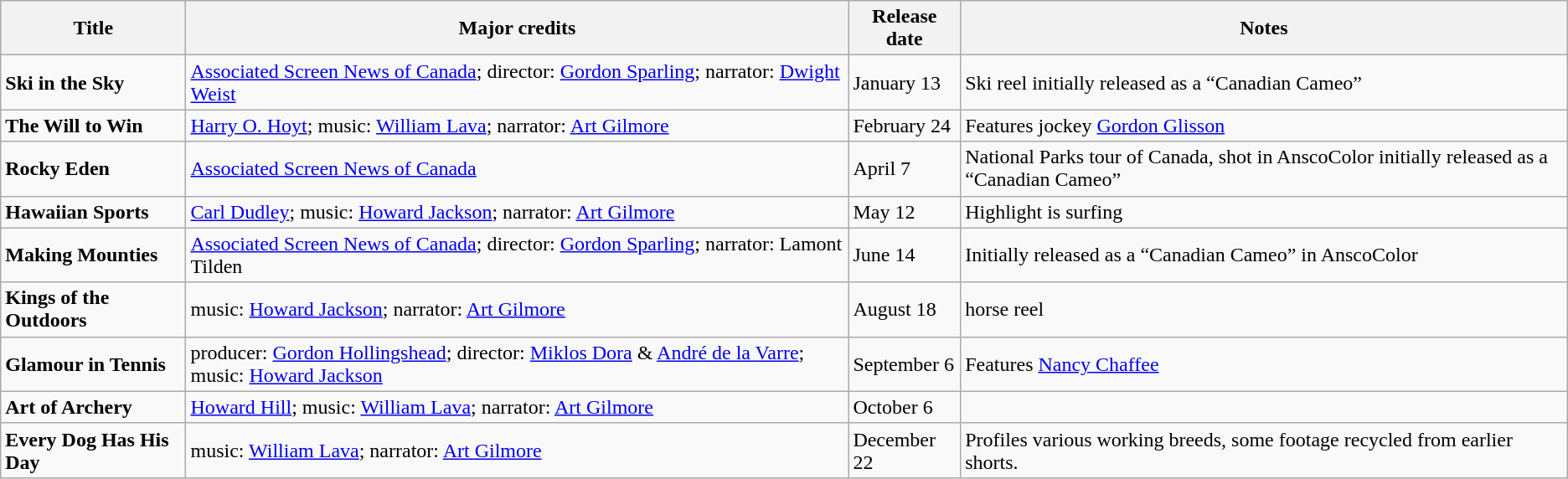<table class="wikitable sortable" border="1">
<tr>
<th>Title</th>
<th>Major credits</th>
<th>Release date</th>
<th>Notes</th>
</tr>
<tr>
<td><strong>Ski in the Sky</strong></td>
<td><a href='#'>Associated Screen News of Canada</a>; director: <a href='#'>Gordon Sparling</a>; narrator: <a href='#'>Dwight Weist</a></td>
<td>January 13</td>
<td>Ski reel initially released as a “Canadian Cameo”</td>
</tr>
<tr>
<td><strong>The Will to Win</strong></td>
<td><a href='#'>Harry O. Hoyt</a>; music: <a href='#'>William Lava</a>; narrator: <a href='#'>Art Gilmore</a></td>
<td>February 24</td>
<td>Features jockey <a href='#'>Gordon Glisson</a></td>
</tr>
<tr>
<td><strong>Rocky Eden</strong></td>
<td><a href='#'>Associated Screen News of Canada</a></td>
<td>April 7</td>
<td>National Parks tour of Canada, shot in AnscoColor initially released as a “Canadian Cameo”</td>
</tr>
<tr>
<td><strong>Hawaiian Sports</strong></td>
<td><a href='#'>Carl Dudley</a>; music: <a href='#'>Howard Jackson</a>; narrator: <a href='#'>Art Gilmore</a></td>
<td>May 12</td>
<td>Highlight is surfing</td>
</tr>
<tr>
<td><strong>Making Mounties</strong></td>
<td><a href='#'>Associated Screen News of Canada</a>; director: <a href='#'>Gordon Sparling</a>; narrator: Lamont Tilden</td>
<td>June 14</td>
<td>Initially released as a “Canadian Cameo” in AnscoColor</td>
</tr>
<tr>
<td><strong>Kings of the Outdoors</strong></td>
<td>music: <a href='#'>Howard Jackson</a>; narrator: <a href='#'>Art Gilmore</a></td>
<td>August 18</td>
<td>horse reel</td>
</tr>
<tr>
<td><strong>Glamour in Tennis</strong></td>
<td>producer: <a href='#'>Gordon Hollingshead</a>; director: <a href='#'>Miklos Dora</a> & <a href='#'>André de la Varre</a>; music: <a href='#'>Howard Jackson</a></td>
<td>September 6</td>
<td>Features <a href='#'>Nancy Chaffee</a></td>
</tr>
<tr>
<td><strong>Art of Archery</strong></td>
<td><a href='#'>Howard Hill</a>; music: <a href='#'>William Lava</a>; narrator: <a href='#'>Art Gilmore</a></td>
<td>October 6</td>
</tr>
<tr>
<td><strong>Every Dog Has His Day</strong></td>
<td>music: <a href='#'>William Lava</a>; narrator: <a href='#'>Art Gilmore</a></td>
<td>December 22</td>
<td>Profiles various working breeds, some footage recycled from earlier shorts.</td>
</tr>
</table>
